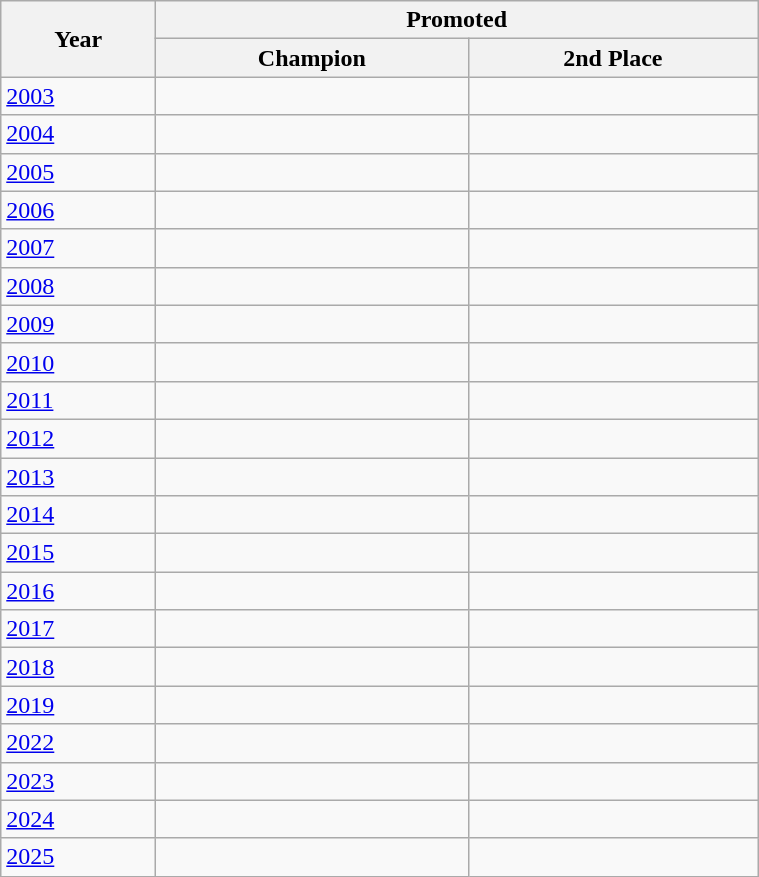<table class="wikitable" width=40%>
<tr>
<th rowspan=2>Year</th>
<th colspan=2>Promoted</th>
</tr>
<tr>
<th>Champion</th>
<th>2nd Place</th>
</tr>
<tr>
<td><a href='#'>2003</a></td>
<td></td>
<td></td>
</tr>
<tr>
<td><a href='#'>2004</a></td>
<td></td>
<td></td>
</tr>
<tr>
<td><a href='#'>2005</a></td>
<td></td>
<td></td>
</tr>
<tr>
<td><a href='#'>2006</a></td>
<td></td>
<td></td>
</tr>
<tr>
<td><a href='#'>2007</a></td>
<td></td>
<td></td>
</tr>
<tr>
<td><a href='#'>2008</a></td>
<td></td>
<td></td>
</tr>
<tr>
<td><a href='#'>2009</a></td>
<td></td>
<td></td>
</tr>
<tr>
<td><a href='#'>2010</a></td>
<td></td>
<td></td>
</tr>
<tr>
<td><a href='#'>2011</a></td>
<td></td>
<td></td>
</tr>
<tr>
<td><a href='#'>2012</a></td>
<td></td>
<td></td>
</tr>
<tr>
<td><a href='#'>2013</a></td>
<td></td>
<td></td>
</tr>
<tr>
<td><a href='#'>2014</a></td>
<td></td>
<td></td>
</tr>
<tr>
<td><a href='#'>2015</a></td>
<td></td>
<td></td>
</tr>
<tr>
<td><a href='#'>2016</a></td>
<td></td>
<td></td>
</tr>
<tr>
<td><a href='#'>2017</a></td>
<td></td>
<td></td>
</tr>
<tr>
<td><a href='#'>2018</a></td>
<td></td>
<td></td>
</tr>
<tr>
<td><a href='#'>2019</a></td>
<td></td>
<td></td>
</tr>
<tr>
<td><a href='#'>2022</a></td>
<td></td>
<td></td>
</tr>
<tr>
<td><a href='#'>2023</a></td>
<td></td>
<td></td>
</tr>
<tr>
<td><a href='#'>2024</a></td>
<td></td>
<td></td>
</tr>
<tr>
<td><a href='#'>2025</a></td>
<td></td>
<td></td>
</tr>
</table>
